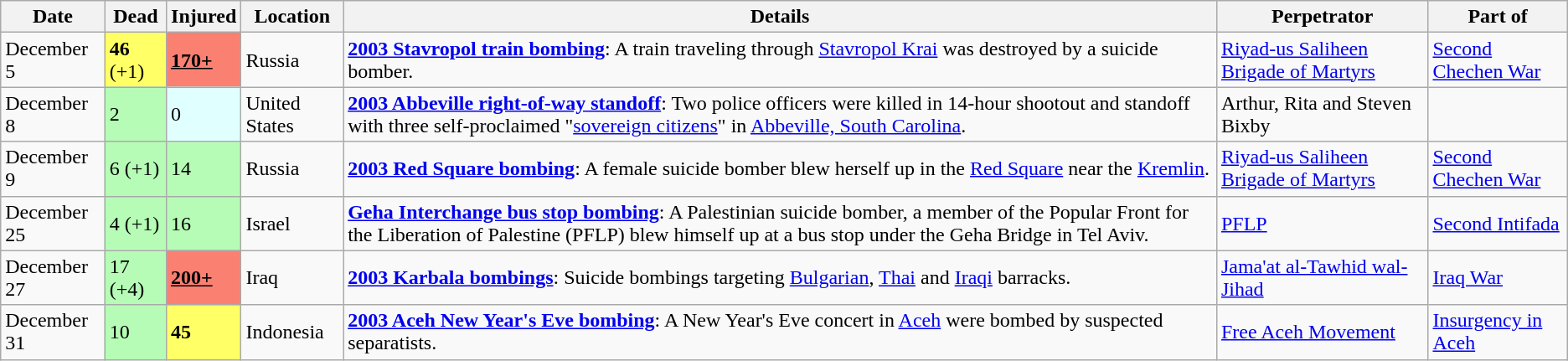<table class="wikitable" border="1">
<tr>
<th>Date</th>
<th>Dead</th>
<th>Injured</th>
<th>Location</th>
<th>Details</th>
<th>Perpetrator</th>
<th>Part of</th>
</tr>
<tr>
<td>December 5</td>
<td style="background:#FFFF66;align="right"><strong>46</strong> (+1)</td>
<td style="background:#FA8072;align="right"><u><strong>170+</strong></u></td>
<td>Russia</td>
<td><strong><a href='#'>2003 Stavropol train bombing</a></strong>: A train traveling through <a href='#'>Stavropol Krai</a> was destroyed by a suicide bomber.</td>
<td><a href='#'>Riyad-us Saliheen Brigade of Martyrs</a></td>
<td><a href='#'>Second Chechen War</a></td>
</tr>
<tr>
<td>December 8</td>
<td style="background:#b6fcb6;align="right">2</td>
<td style="background:#E0FFFF;align="right">0</td>
<td>United States</td>
<td><strong><a href='#'>2003 Abbeville right-of-way standoff</a></strong>: Two police officers were killed in 14-hour shootout and standoff with three self-proclaimed "<a href='#'>sovereign citizens</a>" in <a href='#'>Abbeville, South Carolina</a>.</td>
<td>Arthur, Rita and Steven Bixby</td>
<td></td>
</tr>
<tr>
<td>December 9</td>
<td style="background:#b6fcb6;align="right">6 (+1)</td>
<td style="background:#b6fcb6;align="right">14</td>
<td>Russia</td>
<td><strong><a href='#'>2003 Red Square bombing</a></strong>: A female suicide bomber blew herself up in the <a href='#'>Red Square</a> near the <a href='#'>Kremlin</a>.</td>
<td><a href='#'>Riyad-us Saliheen Brigade of Martyrs</a></td>
<td><a href='#'>Second Chechen War</a></td>
</tr>
<tr>
<td>December 25</td>
<td style="background:#b6fcb6;align="right">4 (+1)</td>
<td style="background:#b6fcb6;align="right">16</td>
<td>Israel</td>
<td><strong><a href='#'>Geha Interchange bus stop bombing</a></strong>: A Palestinian suicide bomber, a member of the Popular Front for the Liberation of Palestine (PFLP) blew himself up at a bus stop under the Geha Bridge in Tel Aviv.</td>
<td><a href='#'>PFLP</a></td>
<td><a href='#'>Second Intifada</a></td>
</tr>
<tr>
<td>December 27</td>
<td style="background:#b6fcb6;align="right">17 (+4)</td>
<td style="background:#FA8072;align="right"><u><strong>200+</strong></u></td>
<td>Iraq</td>
<td><strong><a href='#'>2003 Karbala bombings</a></strong>: Suicide bombings targeting <a href='#'>Bulgarian</a>, <a href='#'>Thai</a> and <a href='#'>Iraqi</a> barracks.</td>
<td><a href='#'>Jama'at al-Tawhid wal-Jihad</a></td>
<td><a href='#'>Iraq War</a></td>
</tr>
<tr>
<td>December 31</td>
<td style="background:#b6fcb6;align="right">10</td>
<td style="background:#FFFF66;align="right"><strong>45</strong></td>
<td>Indonesia</td>
<td><strong><a href='#'>2003 Aceh New Year's Eve bombing</a></strong>: A New Year's Eve concert in <a href='#'>Aceh</a> were bombed by suspected separatists.</td>
<td><a href='#'>Free Aceh Movement</a></td>
<td><a href='#'>Insurgency in Aceh</a></td>
</tr>
</table>
